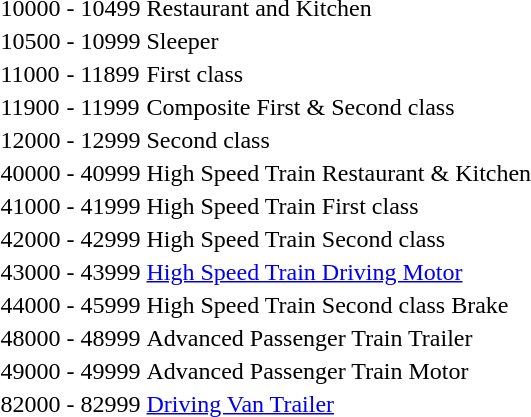<table>
<tr>
<td>10000</td>
<td>-</td>
<td>10499</td>
<td>Restaurant and Kitchen</td>
</tr>
<tr>
<td>10500</td>
<td>-</td>
<td>10999</td>
<td>Sleeper</td>
</tr>
<tr>
<td>11000</td>
<td>-</td>
<td>11899</td>
<td>First class</td>
</tr>
<tr>
<td>11900</td>
<td>-</td>
<td>11999</td>
<td>Composite First & Second class</td>
</tr>
<tr>
<td>12000</td>
<td>-</td>
<td>12999</td>
<td>Second class</td>
</tr>
<tr>
<td>40000</td>
<td>-</td>
<td>40999</td>
<td>High Speed Train Restaurant & Kitchen</td>
</tr>
<tr>
<td>41000</td>
<td>-</td>
<td>41999</td>
<td>High Speed Train First class</td>
</tr>
<tr>
<td>42000</td>
<td>-</td>
<td>42999</td>
<td>High Speed Train Second class</td>
</tr>
<tr>
<td>43000</td>
<td>-</td>
<td>43999</td>
<td><a href='#'>High Speed Train Driving Motor</a></td>
</tr>
<tr>
<td>44000</td>
<td>-</td>
<td>45999</td>
<td>High Speed Train Second class Brake</td>
</tr>
<tr>
<td>48000</td>
<td>-</td>
<td>48999</td>
<td>Advanced Passenger Train Trailer</td>
</tr>
<tr>
<td>49000</td>
<td>-</td>
<td>49999</td>
<td>Advanced Passenger Train Motor</td>
</tr>
<tr>
<td>82000</td>
<td>-</td>
<td>82999</td>
<td><a href='#'>Driving Van Trailer</a></td>
</tr>
</table>
